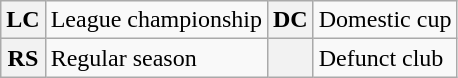<table class="wikitable">
<tr>
<th>LC</th>
<td>League championship</td>
<th>DC</th>
<td>Domestic cup</td>
</tr>
<tr>
<th>RS</th>
<td>Regular season</td>
<th></th>
<td>Defunct club</td>
</tr>
</table>
